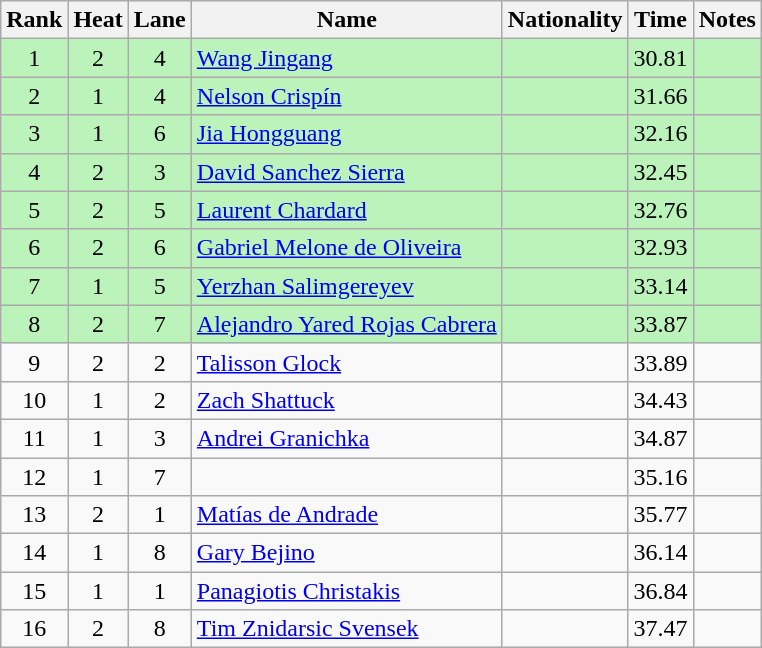<table class="wikitable sortable" style="text-align:center">
<tr>
<th>Rank</th>
<th>Heat</th>
<th>Lane</th>
<th>Name</th>
<th>Nationality</th>
<th>Time</th>
<th>Notes</th>
</tr>
<tr bgcolor=bbf3bb>
<td>1</td>
<td>2</td>
<td>4</td>
<td align=left><a href='#'>Wang Jingang</a></td>
<td align=left></td>
<td>30.81</td>
<td></td>
</tr>
<tr bgcolor=bbf3bb>
<td>2</td>
<td>1</td>
<td>4</td>
<td align=left><a href='#'>Nelson Crispín</a></td>
<td align=left></td>
<td>31.66</td>
<td></td>
</tr>
<tr bgcolor=bbf3bb>
<td>3</td>
<td>1</td>
<td>6</td>
<td align=left><a href='#'>Jia Hongguang</a></td>
<td align=left></td>
<td>32.16</td>
<td></td>
</tr>
<tr bgcolor=bbf3bb>
<td>4</td>
<td>2</td>
<td>3</td>
<td align=left><a href='#'>David Sanchez Sierra</a></td>
<td align=left></td>
<td>32.45</td>
<td></td>
</tr>
<tr bgcolor=bbf3bb>
<td>5</td>
<td>2</td>
<td>5</td>
<td align=left><a href='#'>Laurent Chardard</a></td>
<td align=left></td>
<td>32.76</td>
<td></td>
</tr>
<tr bgcolor=bbf3bb>
<td>6</td>
<td>2</td>
<td>6</td>
<td align=left><a href='#'>Gabriel Melone de Oliveira</a></td>
<td align=left></td>
<td>32.93</td>
<td></td>
</tr>
<tr bgcolor=bbf3bb>
<td>7</td>
<td>1</td>
<td>5</td>
<td align=left><a href='#'>Yerzhan Salimgereyev</a></td>
<td align=left></td>
<td>33.14</td>
<td></td>
</tr>
<tr bgcolor=bbf3bb>
<td>8</td>
<td>2</td>
<td>7</td>
<td align=left><a href='#'>Alejandro Yared Rojas Cabrera</a></td>
<td align=left></td>
<td>33.87</td>
<td></td>
</tr>
<tr>
<td>9</td>
<td>2</td>
<td>2</td>
<td align=left><a href='#'>Talisson Glock</a></td>
<td align=left></td>
<td>33.89</td>
<td></td>
</tr>
<tr>
<td>10</td>
<td>1</td>
<td>2</td>
<td align=left><a href='#'>Zach Shattuck</a></td>
<td align=left></td>
<td>34.43</td>
<td></td>
</tr>
<tr>
<td>11</td>
<td>1</td>
<td>3</td>
<td align=left><a href='#'>Andrei Granichka</a></td>
<td align=left></td>
<td>34.87</td>
<td></td>
</tr>
<tr>
<td>12</td>
<td>1</td>
<td>7</td>
<td align=left></td>
<td align=left></td>
<td>35.16</td>
<td></td>
</tr>
<tr>
<td>13</td>
<td>2</td>
<td>1</td>
<td align=left><a href='#'>Matías de Andrade</a></td>
<td align=left></td>
<td>35.77</td>
<td></td>
</tr>
<tr>
<td>14</td>
<td>1</td>
<td>8</td>
<td align=left><a href='#'>Gary Bejino</a></td>
<td align=left></td>
<td>36.14</td>
<td></td>
</tr>
<tr>
<td>15</td>
<td>1</td>
<td>1</td>
<td align=left><a href='#'>Panagiotis Christakis</a></td>
<td align=left></td>
<td>36.84</td>
<td></td>
</tr>
<tr>
<td>16</td>
<td>2</td>
<td>8</td>
<td align=left><a href='#'>Tim Znidarsic Svensek</a></td>
<td align=left></td>
<td>37.47</td>
<td></td>
</tr>
</table>
